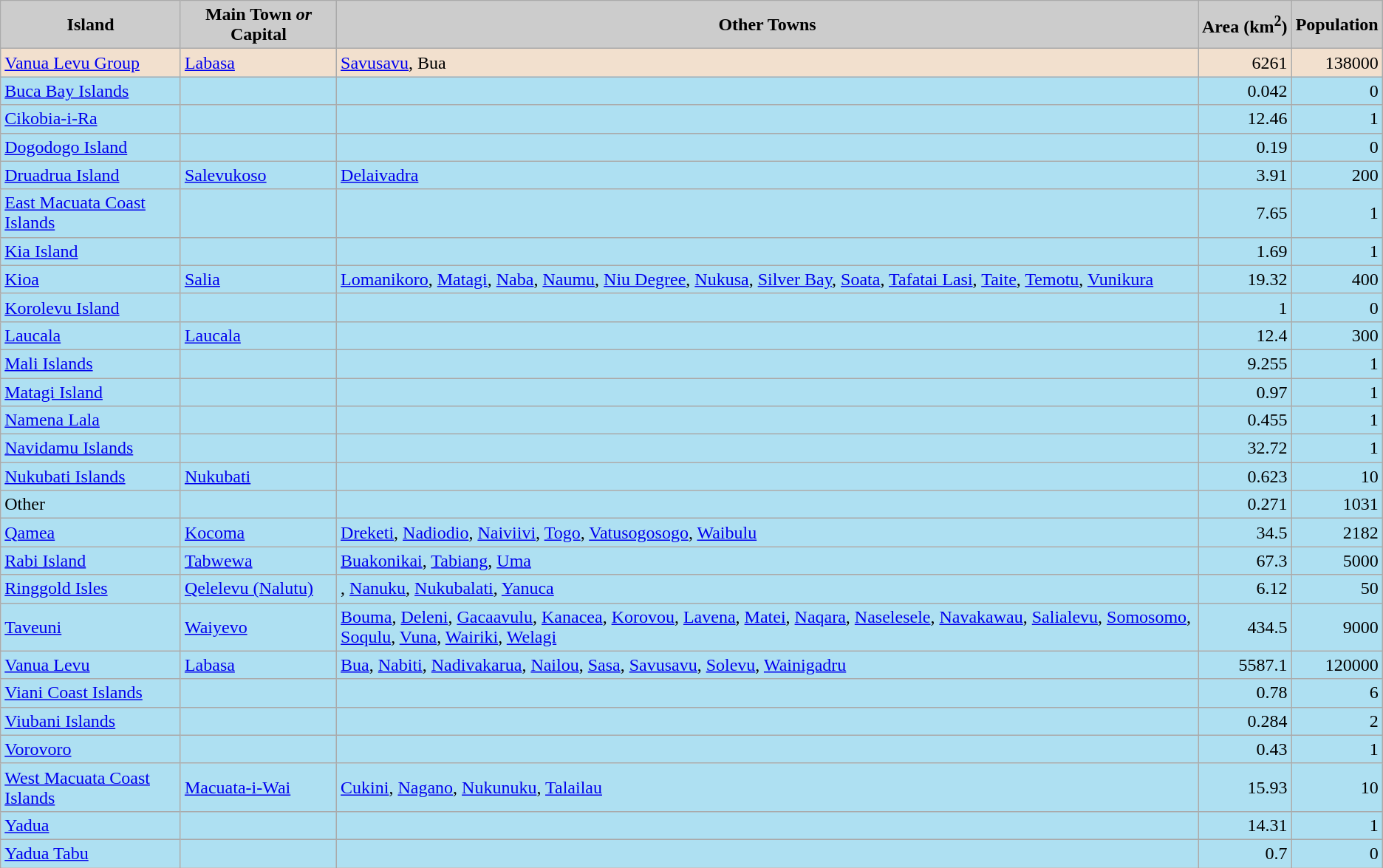<table class="wikitable sortable">
<tr>
<th style="background: #CCC;" class="unsortable">Island</th>
<th style="background: #CCC;" class="unsortable">Main Town <em>or</em> Capital</th>
<th style="background: #CCC;" class="unsortable">Other Towns</th>
<th style="background: #CCC;">Area (km<sup>2</sup>)</th>
<th style="background: #CCC;">Population</th>
</tr>
<tr style="background:#F2E0CE;">
<td><a href='#'>Vanua Levu Group</a></td>
<td><a href='#'>Labasa</a></td>
<td><a href='#'>Savusavu</a>, Bua</td>
<td align="right">6261</td>
<td align="right">138000</td>
</tr>
<tr style="background:#AEE0F2;">
<td><a href='#'>Buca Bay Islands</a></td>
<td></td>
<td></td>
<td align="right">0.042</td>
<td align="right">0</td>
</tr>
<tr style="background:#AEE0F2;">
<td><a href='#'>Cikobia-i-Ra</a></td>
<td></td>
<td></td>
<td align="right">12.46</td>
<td align="right">1</td>
</tr>
<tr style="background:#AEE0F2;">
<td><a href='#'>Dogodogo Island</a></td>
<td></td>
<td></td>
<td align="right">0.19</td>
<td align="right">0</td>
</tr>
<tr style="background:#AEE0F2;">
<td><a href='#'>Druadrua Island</a></td>
<td><a href='#'>Salevukoso</a></td>
<td><a href='#'>Delaivadra</a></td>
<td align="right">3.91</td>
<td align="right">200</td>
</tr>
<tr style="background:#AEE0F2;">
<td><a href='#'>East Macuata Coast Islands</a></td>
<td></td>
<td></td>
<td align="right">7.65</td>
<td align="right">1</td>
</tr>
<tr style="background:#AEE0F2;">
<td><a href='#'>Kia Island</a></td>
<td></td>
<td></td>
<td align="right">1.69</td>
<td align="right">1</td>
</tr>
<tr style="background:#AEE0F2;">
<td><a href='#'>Kioa</a></td>
<td><a href='#'>Salia</a></td>
<td><a href='#'>Lomanikoro</a>, <a href='#'>Matagi</a>, <a href='#'>Naba</a>, <a href='#'>Naumu</a>, <a href='#'>Niu Degree</a>, <a href='#'>Nukusa</a>, <a href='#'>Silver Bay</a>, <a href='#'>Soata</a>, <a href='#'>Tafatai Lasi</a>, <a href='#'>Taite</a>, <a href='#'>Temotu</a>, <a href='#'>Vunikura</a></td>
<td align="right">19.32</td>
<td align="right">400</td>
</tr>
<tr style="background:#AEE0F2;">
<td><a href='#'>Korolevu Island</a></td>
<td></td>
<td></td>
<td align="right">1</td>
<td align="right">0</td>
</tr>
<tr style="background:#AEE0F2;">
<td><a href='#'>Laucala</a></td>
<td><a href='#'>Laucala</a></td>
<td></td>
<td align="right">12.4</td>
<td align="right">300</td>
</tr>
<tr style="background:#AEE0F2;">
<td><a href='#'>Mali Islands</a></td>
<td></td>
<td></td>
<td align="right">9.255</td>
<td align="right">1</td>
</tr>
<tr style="background:#AEE0F2;">
<td><a href='#'>Matagi Island</a></td>
<td></td>
<td></td>
<td align="right">0.97</td>
<td align="right">1</td>
</tr>
<tr style="background:#AEE0F2;">
<td><a href='#'>Namena Lala</a></td>
<td></td>
<td></td>
<td align="right">0.455</td>
<td align="right">1</td>
</tr>
<tr style="background:#AEE0F2;">
<td><a href='#'>Navidamu Islands</a></td>
<td></td>
<td></td>
<td align="right">32.72</td>
<td align="right">1</td>
</tr>
<tr style="background:#AEE0F2;">
<td><a href='#'>Nukubati Islands</a></td>
<td><a href='#'>Nukubati</a></td>
<td></td>
<td align="right">0.623</td>
<td align="right">10</td>
</tr>
<tr style="background:#AEE0F2;">
<td>Other</td>
<td></td>
<td></td>
<td align="right">0.271</td>
<td align="right">1031</td>
</tr>
<tr style="background:#AEE0F2;">
<td><a href='#'>Qamea</a></td>
<td><a href='#'>Kocoma</a></td>
<td><a href='#'>Dreketi</a>, <a href='#'>Nadiodio</a>, <a href='#'>Naiviivi</a>, <a href='#'>Togo</a>, <a href='#'>Vatusogosogo</a>, <a href='#'>Waibulu</a></td>
<td align="right">34.5</td>
<td align="right">2182</td>
</tr>
<tr style="background:#AEE0F2;">
<td><a href='#'>Rabi Island</a></td>
<td><a href='#'>Tabwewa</a></td>
<td><a href='#'>Buakonikai</a>, <a href='#'>Tabiang</a>, <a href='#'>Uma</a></td>
<td align="right">67.3</td>
<td align="right">5000</td>
</tr>
<tr style="background:#AEE0F2;">
<td><a href='#'>Ringgold Isles</a></td>
<td><a href='#'>Qelelevu (Nalutu)</a></td>
<td>, <a href='#'>Nanuku</a>, <a href='#'>Nukubalati</a>, <a href='#'>Yanuca</a></td>
<td align="right">6.12</td>
<td align="right">50</td>
</tr>
<tr style="background:#AEE0F2;">
<td><a href='#'>Taveuni</a></td>
<td><a href='#'>Waiyevo</a></td>
<td><a href='#'>Bouma</a>, <a href='#'>Deleni</a>, <a href='#'>Gacaavulu</a>, <a href='#'>Kanacea</a>, <a href='#'>Korovou</a>, <a href='#'>Lavena</a>, <a href='#'>Matei</a>, <a href='#'>Naqara</a>, <a href='#'>Naselesele</a>, <a href='#'>Navakawau</a>, <a href='#'>Salialevu</a>, <a href='#'>Somosomo</a>, <a href='#'>Soqulu</a>, <a href='#'>Vuna</a>, <a href='#'>Wairiki</a>, <a href='#'>Welagi</a></td>
<td align="right">434.5</td>
<td align="right">9000</td>
</tr>
<tr style="background:#AEE0F2;">
<td><a href='#'>Vanua Levu</a></td>
<td><a href='#'>Labasa</a></td>
<td><a href='#'>Bua</a>, <a href='#'>Nabiti</a>, <a href='#'>Nadivakarua</a>, <a href='#'>Nailou</a>, <a href='#'>Sasa</a>, <a href='#'>Savusavu</a>, <a href='#'>Solevu</a>, <a href='#'>Wainigadru</a></td>
<td align="right">5587.1</td>
<td align="right">120000</td>
</tr>
<tr style="background:#AEE0F2;">
<td><a href='#'>Viani Coast Islands</a></td>
<td></td>
<td></td>
<td align="right">0.78</td>
<td align="right">6</td>
</tr>
<tr style="background:#AEE0F2;">
<td><a href='#'>Viubani Islands</a></td>
<td></td>
<td></td>
<td align="right">0.284</td>
<td align="right">2</td>
</tr>
<tr style="background:#AEE0F2;">
<td><a href='#'>Vorovoro</a></td>
<td></td>
<td></td>
<td align="right">0.43</td>
<td align="right">1</td>
</tr>
<tr style="background:#AEE0F2;">
<td><a href='#'>West Macuata Coast Islands</a></td>
<td><a href='#'>Macuata-i-Wai</a></td>
<td><a href='#'>Cukini</a>, <a href='#'>Nagano</a>, <a href='#'>Nukunuku</a>, <a href='#'>Talailau</a></td>
<td align="right">15.93</td>
<td align="right">10</td>
</tr>
<tr style="background:#AEE0F2;">
<td><a href='#'>Yadua</a></td>
<td></td>
<td></td>
<td align="right">14.31</td>
<td align="right">1</td>
</tr>
<tr style="background:#AEE0F2;">
<td><a href='#'>Yadua Tabu</a></td>
<td></td>
<td></td>
<td align="right">0.7</td>
<td align="right">0</td>
</tr>
</table>
